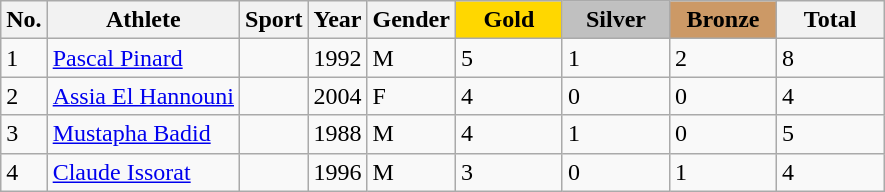<table class="wikitable sortable">
<tr>
<th>No.</th>
<th>Athlete</th>
<th>Sport</th>
<th>Year</th>
<th>Gender</th>
<th style="background:gold; width:4.0em; font-weight:bold;">Gold</th>
<th style="background:silver; width:4.0em; font-weight:bold;">Silver</th>
<th style="background:#c96; width:4.0em; font-weight:bold;">Bronze</th>
<th style="width:4.0em;">Total</th>
</tr>
<tr>
<td>1</td>
<td><a href='#'>Pascal Pinard</a></td>
<td></td>
<td>1992</td>
<td>M</td>
<td>5</td>
<td>1</td>
<td>2</td>
<td>8</td>
</tr>
<tr>
<td>2</td>
<td><a href='#'>Assia El Hannouni</a></td>
<td></td>
<td>2004</td>
<td>F</td>
<td>4</td>
<td>0</td>
<td>0</td>
<td>4</td>
</tr>
<tr>
<td>3</td>
<td><a href='#'>Mustapha Badid</a></td>
<td></td>
<td>1988</td>
<td>M</td>
<td>4</td>
<td>1</td>
<td>0</td>
<td>5</td>
</tr>
<tr>
<td>4</td>
<td><a href='#'>Claude Issorat</a></td>
<td></td>
<td>1996</td>
<td>M</td>
<td>3</td>
<td>0</td>
<td>1</td>
<td>4</td>
</tr>
</table>
